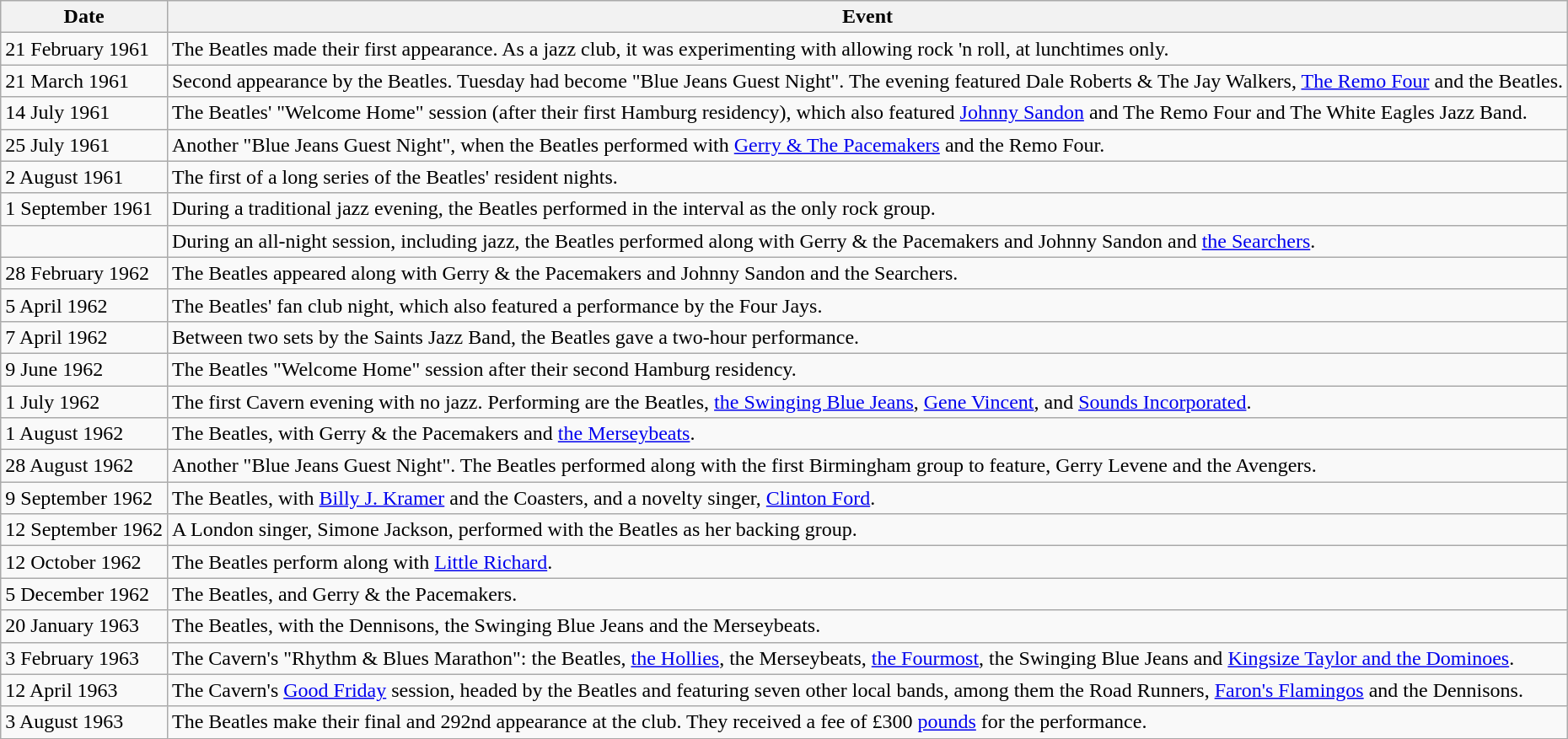<table class="wikitable">
<tr>
<th>Date</th>
<th>Event</th>
</tr>
<tr>
<td>21 February 1961</td>
<td>The Beatles made their first appearance. As a jazz club, it was experimenting with allowing rock 'n roll, at lunchtimes only.</td>
</tr>
<tr>
<td>21 March 1961</td>
<td>Second appearance by the Beatles. Tuesday had become "Blue Jeans Guest Night". The evening featured Dale Roberts & The Jay Walkers, <a href='#'>The Remo Four</a> and the Beatles.</td>
</tr>
<tr>
<td>14 July 1961</td>
<td>The Beatles' "Welcome Home" session (after their first Hamburg residency), which also featured <a href='#'>Johnny Sandon</a> and The Remo Four and The White Eagles Jazz Band.</td>
</tr>
<tr>
<td>25 July 1961</td>
<td>Another "Blue Jeans Guest Night", when the Beatles performed with <a href='#'>Gerry & The Pacemakers</a> and the Remo Four.</td>
</tr>
<tr>
<td>2 August 1961</td>
<td>The first of a long series of the Beatles' resident nights.</td>
</tr>
<tr>
<td>1 September 1961</td>
<td>During a traditional jazz evening, the Beatles performed in the interval as the only rock group.</td>
</tr>
<tr>
<td></td>
<td>During an all-night session, including jazz, the Beatles performed along with Gerry & the Pacemakers and Johnny Sandon and <a href='#'>the Searchers</a>.</td>
</tr>
<tr>
<td>28 February 1962</td>
<td>The Beatles appeared along with Gerry & the Pacemakers and Johnny Sandon and the Searchers.</td>
</tr>
<tr>
<td>5 April 1962</td>
<td>The Beatles' fan club night, which also featured a performance by the Four Jays.</td>
</tr>
<tr>
<td>7 April 1962</td>
<td>Between two sets by the Saints Jazz Band, the Beatles gave a two-hour performance.</td>
</tr>
<tr>
<td>9 June 1962</td>
<td>The Beatles "Welcome Home" session after their second Hamburg residency.</td>
</tr>
<tr>
<td>1 July 1962</td>
<td>The first Cavern evening with no jazz. Performing are the Beatles, <a href='#'>the Swinging Blue Jeans</a>, <a href='#'>Gene Vincent</a>, and <a href='#'>Sounds Incorporated</a>.</td>
</tr>
<tr>
<td>1 August 1962</td>
<td>The Beatles, with Gerry & the Pacemakers and <a href='#'>the Merseybeats</a>.</td>
</tr>
<tr>
<td>28 August 1962</td>
<td>Another "Blue Jeans Guest Night". The Beatles performed along with the first Birmingham group to feature, Gerry Levene and the Avengers.</td>
</tr>
<tr>
<td>9 September 1962</td>
<td>The Beatles, with <a href='#'>Billy J. Kramer</a> and the Coasters, and a novelty singer, <a href='#'>Clinton Ford</a>.</td>
</tr>
<tr>
<td>12 September 1962</td>
<td>A London singer, Simone Jackson, performed with the Beatles as her backing group.</td>
</tr>
<tr>
<td>12 October 1962</td>
<td>The Beatles perform along with <a href='#'>Little Richard</a>.</td>
</tr>
<tr>
<td>5 December 1962</td>
<td>The Beatles, and Gerry & the Pacemakers.</td>
</tr>
<tr>
<td>20 January 1963</td>
<td>The Beatles, with the Dennisons, the Swinging Blue Jeans and the Merseybeats.</td>
</tr>
<tr>
<td>3 February 1963</td>
<td>The Cavern's "Rhythm & Blues Marathon": the Beatles, <a href='#'>the Hollies</a>, the Merseybeats, <a href='#'>the Fourmost</a>, the Swinging Blue Jeans and <a href='#'>Kingsize Taylor and the Dominoes</a>.</td>
</tr>
<tr>
<td>12 April 1963</td>
<td>The Cavern's <a href='#'>Good Friday</a> session, headed by the Beatles and featuring seven other local bands, among them the Road Runners, <a href='#'>Faron's Flamingos</a> and the Dennisons.</td>
</tr>
<tr>
<td>3 August 1963</td>
<td>The Beatles make their final and 292nd appearance at the club. They received a fee of £300 <a href='#'>pounds</a> for the performance.</td>
</tr>
</table>
